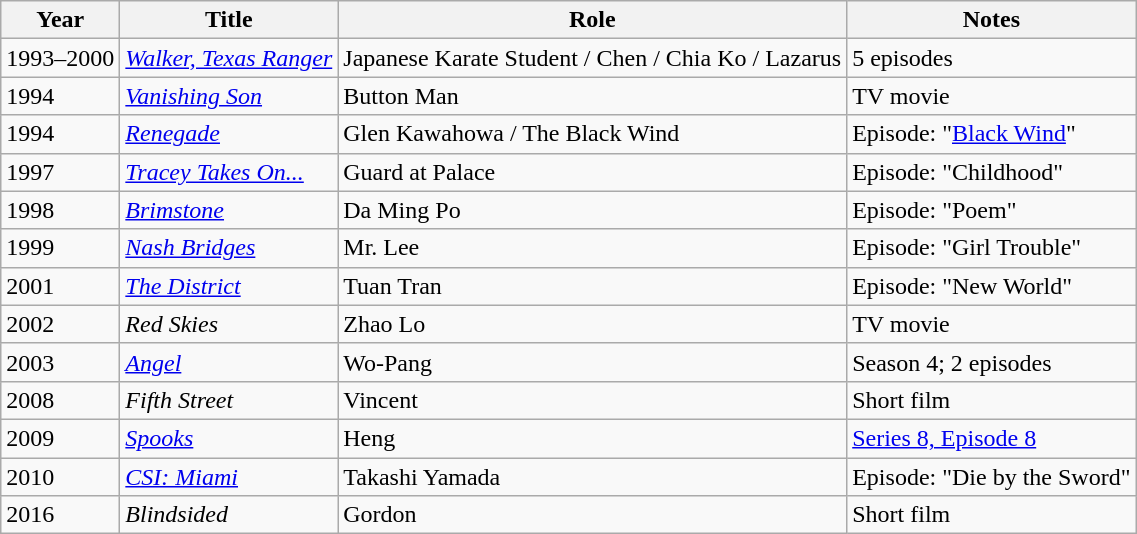<table class="wikitable sortable plainrowheaders">
<tr>
<th>Year</th>
<th>Title</th>
<th>Role</th>
<th>Notes</th>
</tr>
<tr>
<td>1993–2000</td>
<td><em><a href='#'>Walker, Texas Ranger</a></em></td>
<td>Japanese Karate Student / Chen / Chia Ko / Lazarus</td>
<td>5 episodes</td>
</tr>
<tr>
<td>1994</td>
<td><em><a href='#'>Vanishing Son</a></em></td>
<td>Button Man</td>
<td>TV movie</td>
</tr>
<tr>
<td>1994</td>
<td><em><a href='#'>Renegade</a></em></td>
<td>Glen Kawahowa / The Black Wind</td>
<td>Episode: "<a href='#'>Black Wind</a>"</td>
</tr>
<tr>
<td>1997</td>
<td><em><a href='#'>Tracey Takes On...</a></em></td>
<td>Guard at Palace</td>
<td>Episode: "Childhood"</td>
</tr>
<tr>
<td>1998</td>
<td><em><a href='#'>Brimstone</a></em></td>
<td>Da Ming Po</td>
<td>Episode: "Poem"</td>
</tr>
<tr>
<td>1999</td>
<td><em><a href='#'>Nash Bridges</a></em></td>
<td>Mr. Lee</td>
<td>Episode: "Girl Trouble"</td>
</tr>
<tr>
<td>2001</td>
<td><em><a href='#'>The District</a></em></td>
<td>Tuan Tran</td>
<td>Episode: "New World"</td>
</tr>
<tr>
<td>2002</td>
<td><em>Red Skies</em></td>
<td>Zhao Lo</td>
<td>TV movie</td>
</tr>
<tr>
<td>2003</td>
<td><em><a href='#'>Angel</a></em></td>
<td>Wo-Pang</td>
<td>Season 4; 2 episodes</td>
</tr>
<tr>
<td>2008</td>
<td><em>Fifth Street</em></td>
<td>Vincent</td>
<td>Short film</td>
</tr>
<tr>
<td>2009</td>
<td><em><a href='#'>Spooks</a></em></td>
<td>Heng</td>
<td><a href='#'>Series 8, Episode 8</a></td>
</tr>
<tr>
<td>2010</td>
<td><em><a href='#'>CSI: Miami</a></em></td>
<td>Takashi Yamada</td>
<td>Episode: "Die by the Sword"</td>
</tr>
<tr>
<td>2016</td>
<td><em>Blindsided</em></td>
<td>Gordon</td>
<td>Short film</td>
</tr>
</table>
